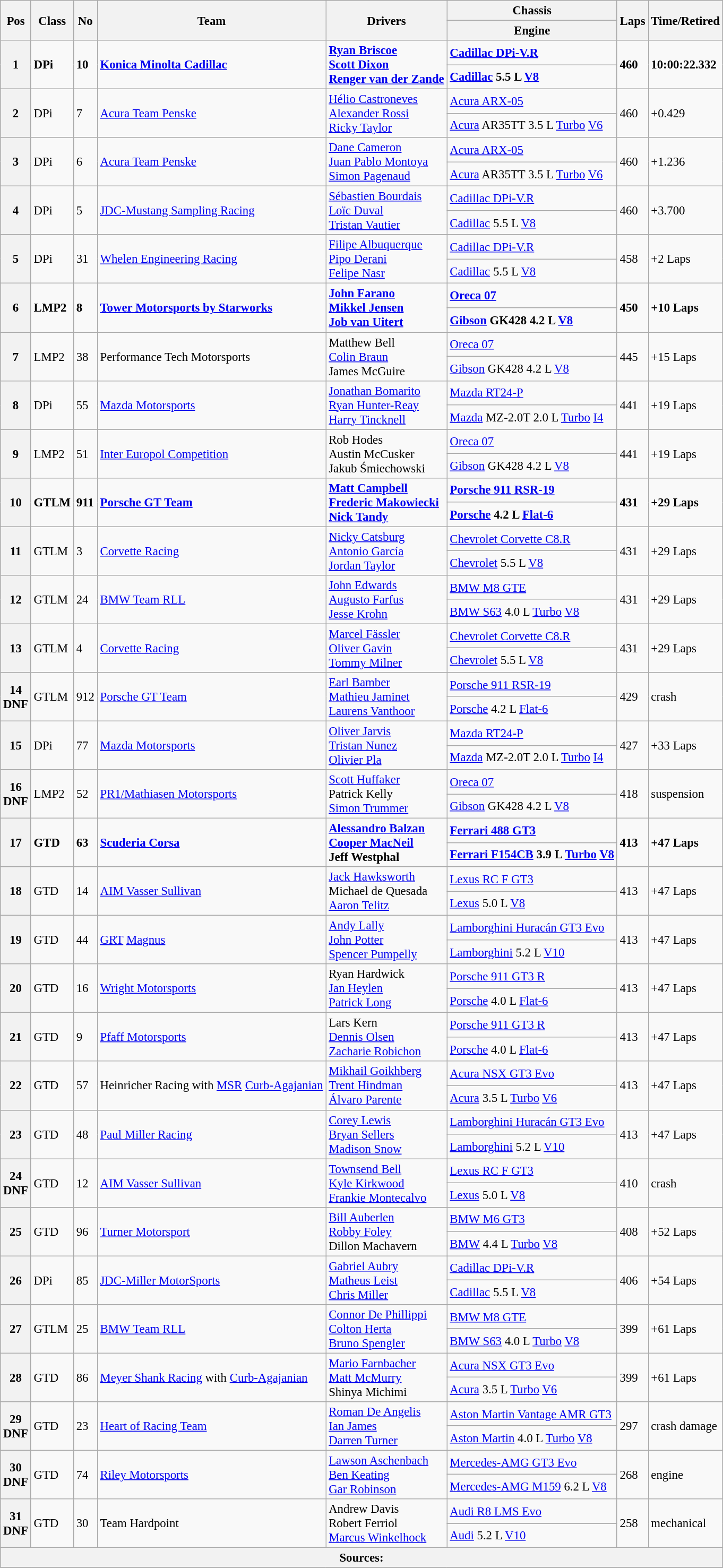<table class="wikitable" style="font-size: 95%;">
<tr>
<th rowspan=2>Pos</th>
<th rowspan=2>Class</th>
<th rowspan=2>No</th>
<th rowspan=2>Team</th>
<th rowspan=2>Drivers</th>
<th>Chassis</th>
<th rowspan=2>Laps</th>
<th rowspan=2>Time/Retired</th>
</tr>
<tr>
<th>Engine</th>
</tr>
<tr style="font-weight:bold">
<th rowspan=2>1</th>
<td rowspan=2>DPi</td>
<td rowspan=2>10</td>
<td rowspan=2> <a href='#'>Konica Minolta Cadillac</a></td>
<td rowspan=2> <a href='#'>Ryan Briscoe</a><br> <a href='#'>Scott Dixon</a><br> <a href='#'>Renger van der Zande</a></td>
<td><a href='#'>Cadillac DPi-V.R</a></td>
<td rowspan=2>460</td>
<td rowspan=2>10:00:22.332</td>
</tr>
<tr style="font-weight:bold">
<td><a href='#'>Cadillac</a> 5.5 L <a href='#'>V8</a></td>
</tr>
<tr>
<th rowspan=2>2</th>
<td rowspan=2>DPi</td>
<td rowspan=2>7</td>
<td rowspan=2> <a href='#'>Acura Team Penske</a></td>
<td rowspan=2> <a href='#'>Hélio Castroneves</a><br> <a href='#'>Alexander Rossi</a><br> <a href='#'>Ricky Taylor</a></td>
<td><a href='#'>Acura ARX-05</a></td>
<td rowspan=2>460</td>
<td rowspan=2>+0.429</td>
</tr>
<tr>
<td><a href='#'>Acura</a> AR35TT 3.5 L <a href='#'>Turbo</a> <a href='#'>V6</a></td>
</tr>
<tr>
<th rowspan=2>3</th>
<td rowspan=2>DPi</td>
<td rowspan=2>6</td>
<td rowspan=2> <a href='#'>Acura Team Penske</a></td>
<td rowspan=2> <a href='#'>Dane Cameron</a><br> <a href='#'>Juan Pablo Montoya</a><br> <a href='#'>Simon Pagenaud</a></td>
<td><a href='#'>Acura ARX-05</a></td>
<td rowspan=2>460</td>
<td rowspan=2>+1.236</td>
</tr>
<tr>
<td><a href='#'>Acura</a> AR35TT 3.5 L <a href='#'>Turbo</a> <a href='#'>V6</a></td>
</tr>
<tr>
<th rowspan=2>4</th>
<td rowspan=2>DPi</td>
<td rowspan=2>5</td>
<td rowspan=2> <a href='#'>JDC-Mustang Sampling Racing</a></td>
<td rowspan=2> <a href='#'>Sébastien Bourdais</a><br> <a href='#'>Loïc Duval</a><br> <a href='#'>Tristan Vautier</a></td>
<td><a href='#'>Cadillac DPi-V.R</a></td>
<td rowspan=2>460</td>
<td rowspan=2>+3.700</td>
</tr>
<tr>
<td><a href='#'>Cadillac</a> 5.5 L <a href='#'>V8</a></td>
</tr>
<tr>
<th rowspan=2>5</th>
<td rowspan=2>DPi</td>
<td rowspan=2>31</td>
<td rowspan=2> <a href='#'>Whelen Engineering Racing</a></td>
<td rowspan=2> <a href='#'>Filipe Albuquerque</a><br> <a href='#'>Pipo Derani</a><br> <a href='#'>Felipe Nasr</a></td>
<td><a href='#'>Cadillac DPi-V.R</a></td>
<td rowspan=2>458</td>
<td rowspan=2>+2 Laps</td>
</tr>
<tr>
<td><a href='#'>Cadillac</a> 5.5 L <a href='#'>V8</a></td>
</tr>
<tr style="font-weight:bold">
<th rowspan=2>6</th>
<td rowspan=2>LMP2</td>
<td rowspan=2>8</td>
<td rowspan=2> <a href='#'>Tower Motorsports by Starworks</a></td>
<td rowspan=2> <a href='#'>John Farano</a><br> <a href='#'>Mikkel Jensen</a><br> <a href='#'>Job van Uitert</a></td>
<td><a href='#'>Oreca 07</a></td>
<td rowspan=2>450</td>
<td rowspan=2>+10 Laps</td>
</tr>
<tr style="font-weight:bold">
<td><a href='#'>Gibson</a> GK428 4.2 L <a href='#'>V8</a></td>
</tr>
<tr>
<th rowspan=2>7</th>
<td rowspan=2>LMP2</td>
<td rowspan=2>38</td>
<td rowspan=2> Performance Tech Motorsports</td>
<td rowspan=2> Matthew Bell<br> <a href='#'>Colin Braun</a><br> James McGuire</td>
<td><a href='#'>Oreca 07</a></td>
<td rowspan=2>445</td>
<td rowspan=2>+15 Laps</td>
</tr>
<tr>
<td><a href='#'>Gibson</a> GK428 4.2 L <a href='#'>V8</a></td>
</tr>
<tr>
<th rowspan=2>8</th>
<td rowspan=2>DPi</td>
<td rowspan=2>55</td>
<td rowspan=2> <a href='#'>Mazda Motorsports</a></td>
<td rowspan=2> <a href='#'>Jonathan Bomarito</a><br> <a href='#'>Ryan Hunter-Reay</a><br> <a href='#'>Harry Tincknell</a></td>
<td><a href='#'>Mazda RT24-P</a></td>
<td rowspan=2>441</td>
<td rowspan=2>+19 Laps</td>
</tr>
<tr>
<td><a href='#'>Mazda</a> MZ-2.0T 2.0 L <a href='#'>Turbo</a> <a href='#'>I4</a></td>
</tr>
<tr>
<th rowspan=2>9</th>
<td rowspan=2>LMP2</td>
<td rowspan=2>51</td>
<td rowspan=2> <a href='#'>Inter Europol Competition</a></td>
<td rowspan=2> Rob Hodes<br> Austin McCusker<br> Jakub Śmiechowski</td>
<td><a href='#'>Oreca 07</a></td>
<td rowspan=2>441</td>
<td rowspan=2>+19 Laps</td>
</tr>
<tr>
<td><a href='#'>Gibson</a> GK428 4.2 L <a href='#'>V8</a></td>
</tr>
<tr style="font-weight:bold">
<th rowspan=2>10</th>
<td rowspan=2>GTLM</td>
<td rowspan=2>911</td>
<td rowspan=2> <a href='#'>Porsche GT Team</a></td>
<td rowspan=2> <a href='#'>Matt Campbell</a><br> <a href='#'>Frederic Makowiecki</a><br> <a href='#'>Nick Tandy</a></td>
<td><a href='#'>Porsche 911 RSR-19</a></td>
<td rowspan=2>431</td>
<td rowspan=2>+29 Laps</td>
</tr>
<tr style="font-weight:bold">
<td><a href='#'>Porsche</a> 4.2 L <a href='#'>Flat-6</a></td>
</tr>
<tr>
<th rowspan=2>11</th>
<td rowspan=2>GTLM</td>
<td rowspan=2>3</td>
<td rowspan=2> <a href='#'>Corvette Racing</a></td>
<td rowspan=2> <a href='#'>Nicky Catsburg</a><br> <a href='#'>Antonio García</a><br> <a href='#'>Jordan Taylor</a></td>
<td><a href='#'>Chevrolet Corvette C8.R</a></td>
<td rowspan=2>431</td>
<td rowspan=2>+29 Laps</td>
</tr>
<tr>
<td><a href='#'>Chevrolet</a> 5.5 L <a href='#'>V8</a></td>
</tr>
<tr>
<th rowspan=2>12</th>
<td rowspan=2>GTLM</td>
<td rowspan=2>24</td>
<td rowspan=2> <a href='#'>BMW Team RLL</a></td>
<td rowspan=2> <a href='#'>John Edwards</a><br> <a href='#'>Augusto Farfus</a><br> <a href='#'>Jesse Krohn</a></td>
<td><a href='#'>BMW M8 GTE</a></td>
<td rowspan=2>431</td>
<td rowspan=2>+29 Laps</td>
</tr>
<tr>
<td><a href='#'>BMW S63</a> 4.0 L <a href='#'>Turbo</a> <a href='#'>V8</a></td>
</tr>
<tr>
<th rowspan=2>13</th>
<td rowspan=2>GTLM</td>
<td rowspan=2>4</td>
<td rowspan=2> <a href='#'>Corvette Racing</a></td>
<td rowspan=2> <a href='#'>Marcel Fässler</a><br> <a href='#'>Oliver Gavin</a><br> <a href='#'>Tommy Milner</a></td>
<td><a href='#'>Chevrolet Corvette C8.R</a></td>
<td rowspan=2>431</td>
<td rowspan=2>+29 Laps</td>
</tr>
<tr>
<td><a href='#'>Chevrolet</a> 5.5 L <a href='#'>V8</a></td>
</tr>
<tr>
<th rowspan=2>14<br>DNF</th>
<td rowspan=2>GTLM</td>
<td rowspan=2>912</td>
<td rowspan=2> <a href='#'>Porsche GT Team</a></td>
<td rowspan=2> <a href='#'>Earl Bamber</a><br> <a href='#'>Mathieu Jaminet</a><br> <a href='#'>Laurens Vanthoor</a></td>
<td><a href='#'>Porsche 911 RSR-19</a></td>
<td rowspan=2>429</td>
<td rowspan=2>crash</td>
</tr>
<tr>
<td><a href='#'>Porsche</a> 4.2 L <a href='#'>Flat-6</a></td>
</tr>
<tr>
<th rowspan=2>15</th>
<td rowspan=2>DPi</td>
<td rowspan=2>77</td>
<td rowspan=2> <a href='#'>Mazda Motorsports</a></td>
<td rowspan=2> <a href='#'>Oliver Jarvis</a><br> <a href='#'>Tristan Nunez</a><br> <a href='#'>Olivier Pla</a></td>
<td><a href='#'>Mazda RT24-P</a></td>
<td rowspan=2>427</td>
<td rowspan=2>+33 Laps</td>
</tr>
<tr>
<td><a href='#'>Mazda</a> MZ-2.0T 2.0 L <a href='#'>Turbo</a> <a href='#'>I4</a></td>
</tr>
<tr>
<th rowspan=2>16<br>DNF</th>
<td rowspan=2>LMP2</td>
<td rowspan=2>52</td>
<td rowspan=2> <a href='#'>PR1/Mathiasen Motorsports</a></td>
<td rowspan=2> <a href='#'>Scott Huffaker</a><br> Patrick Kelly<br> <a href='#'>Simon Trummer</a></td>
<td><a href='#'>Oreca 07</a></td>
<td rowspan=2>418</td>
<td rowspan=2>suspension</td>
</tr>
<tr>
<td><a href='#'>Gibson</a> GK428 4.2 L <a href='#'>V8</a></td>
</tr>
<tr style="font-weight:bold">
<th rowspan=2>17</th>
<td rowspan=2>GTD</td>
<td rowspan=2>63</td>
<td rowspan=2> <a href='#'>Scuderia Corsa</a></td>
<td rowspan=2> <a href='#'>Alessandro Balzan</a><br> <a href='#'>Cooper MacNeil</a><br> Jeff Westphal</td>
<td><a href='#'>Ferrari 488 GT3</a></td>
<td rowspan=2>413</td>
<td rowspan=2>+47 Laps</td>
</tr>
<tr style="font-weight:bold">
<td><a href='#'>Ferrari F154CB</a> 3.9 L <a href='#'>Turbo</a> <a href='#'>V8</a></td>
</tr>
<tr>
<th rowspan=2>18</th>
<td rowspan=2>GTD</td>
<td rowspan=2>14</td>
<td rowspan=2> <a href='#'>AIM Vasser Sullivan</a></td>
<td rowspan=2> <a href='#'>Jack Hawksworth</a><br> Michael de Quesada<br> <a href='#'>Aaron Telitz</a></td>
<td><a href='#'>Lexus RC F GT3</a></td>
<td rowspan=2>413</td>
<td rowspan=2>+47 Laps</td>
</tr>
<tr>
<td><a href='#'>Lexus</a> 5.0 L <a href='#'>V8</a></td>
</tr>
<tr>
<th rowspan=2>19</th>
<td rowspan=2>GTD</td>
<td rowspan=2>44</td>
<td rowspan=2> <a href='#'>GRT</a> <a href='#'>Magnus</a></td>
<td rowspan=2> <a href='#'>Andy Lally</a><br> <a href='#'>John Potter</a><br> <a href='#'>Spencer Pumpelly</a></td>
<td><a href='#'>Lamborghini Huracán GT3 Evo</a></td>
<td rowspan=2>413</td>
<td rowspan=2>+47 Laps</td>
</tr>
<tr>
<td><a href='#'>Lamborghini</a> 5.2 L <a href='#'>V10</a></td>
</tr>
<tr>
<th rowspan=2>20</th>
<td rowspan=2>GTD</td>
<td rowspan=2>16</td>
<td rowspan=2> <a href='#'>Wright Motorsports</a></td>
<td rowspan=2> Ryan Hardwick<br> <a href='#'>Jan Heylen</a><br> <a href='#'>Patrick Long</a></td>
<td><a href='#'>Porsche 911 GT3 R</a></td>
<td rowspan=2>413</td>
<td rowspan=2>+47 Laps</td>
</tr>
<tr>
<td><a href='#'>Porsche</a> 4.0 L <a href='#'>Flat-6</a></td>
</tr>
<tr>
<th rowspan=2>21</th>
<td rowspan=2>GTD</td>
<td rowspan=2>9</td>
<td rowspan=2> <a href='#'>Pfaff Motorsports</a></td>
<td rowspan=2> Lars Kern<br> <a href='#'>Dennis Olsen</a><br> <a href='#'>Zacharie Robichon</a></td>
<td><a href='#'>Porsche 911 GT3 R</a></td>
<td rowspan=2>413</td>
<td rowspan=2>+47 Laps</td>
</tr>
<tr>
<td><a href='#'>Porsche</a> 4.0 L <a href='#'>Flat-6</a></td>
</tr>
<tr>
<th rowspan=2>22</th>
<td rowspan=2>GTD</td>
<td rowspan=2>57</td>
<td rowspan=2> Heinricher Racing with <a href='#'>MSR</a> <a href='#'>Curb-Agajanian</a></td>
<td rowspan=2> <a href='#'>Mikhail Goikhberg</a><br> <a href='#'>Trent Hindman</a><br> <a href='#'>Álvaro Parente</a></td>
<td><a href='#'>Acura NSX GT3 Evo</a></td>
<td rowspan=2>413</td>
<td rowspan=2>+47 Laps</td>
</tr>
<tr>
<td><a href='#'>Acura</a> 3.5 L <a href='#'>Turbo</a> <a href='#'>V6</a></td>
</tr>
<tr>
<th rowspan=2>23</th>
<td rowspan=2>GTD</td>
<td rowspan=2>48</td>
<td rowspan=2> <a href='#'>Paul Miller Racing</a></td>
<td rowspan=2> <a href='#'>Corey Lewis</a><br> <a href='#'>Bryan Sellers</a><br> <a href='#'>Madison Snow</a></td>
<td><a href='#'>Lamborghini Huracán GT3 Evo</a></td>
<td rowspan=2>413</td>
<td rowspan=2>+47 Laps</td>
</tr>
<tr>
<td><a href='#'>Lamborghini</a> 5.2 L <a href='#'>V10</a></td>
</tr>
<tr>
<th rowspan=2>24<br>DNF</th>
<td rowspan=2>GTD</td>
<td rowspan=2>12</td>
<td rowspan=2> <a href='#'>AIM Vasser Sullivan</a></td>
<td rowspan=2> <a href='#'>Townsend Bell</a><br> <a href='#'>Kyle Kirkwood</a><br> <a href='#'>Frankie Montecalvo</a></td>
<td><a href='#'>Lexus RC F GT3</a></td>
<td rowspan=2>410</td>
<td rowspan=2>crash</td>
</tr>
<tr>
<td><a href='#'>Lexus</a> 5.0 L <a href='#'>V8</a></td>
</tr>
<tr>
<th rowspan=2>25</th>
<td rowspan=2>GTD</td>
<td rowspan=2>96</td>
<td rowspan=2> <a href='#'>Turner Motorsport</a></td>
<td rowspan=2> <a href='#'>Bill Auberlen</a><br> <a href='#'>Robby Foley</a><br> Dillon Machavern</td>
<td><a href='#'>BMW M6 GT3</a></td>
<td rowspan=2>408</td>
<td rowspan=2>+52 Laps</td>
</tr>
<tr>
<td><a href='#'>BMW</a> 4.4 L <a href='#'>Turbo</a> <a href='#'>V8</a></td>
</tr>
<tr>
<th rowspan=2>26</th>
<td rowspan=2>DPi</td>
<td rowspan=2>85</td>
<td rowspan=2> <a href='#'>JDC-Miller MotorSports</a></td>
<td rowspan=2> <a href='#'>Gabriel Aubry</a><br> <a href='#'>Matheus Leist</a><br> <a href='#'>Chris Miller</a></td>
<td><a href='#'>Cadillac DPi-V.R</a></td>
<td rowspan=2>406</td>
<td rowspan=2>+54 Laps</td>
</tr>
<tr>
<td><a href='#'>Cadillac</a> 5.5 L <a href='#'>V8</a></td>
</tr>
<tr>
<th rowspan=2>27</th>
<td rowspan=2>GTLM</td>
<td rowspan=2>25</td>
<td rowspan=2> <a href='#'>BMW Team RLL</a></td>
<td rowspan=2> <a href='#'>Connor De Phillippi</a><br> <a href='#'>Colton Herta</a><br> <a href='#'>Bruno Spengler</a></td>
<td><a href='#'>BMW M8 GTE</a></td>
<td rowspan=2>399</td>
<td rowspan=2>+61 Laps</td>
</tr>
<tr>
<td><a href='#'>BMW S63</a> 4.0 L <a href='#'>Turbo</a> <a href='#'>V8</a></td>
</tr>
<tr>
<th rowspan=2>28</th>
<td rowspan=2>GTD</td>
<td rowspan=2>86</td>
<td rowspan=2> <a href='#'>Meyer Shank Racing</a> with <a href='#'>Curb-Agajanian</a></td>
<td rowspan=2> <a href='#'>Mario Farnbacher</a><br> <a href='#'>Matt McMurry</a><br> Shinya Michimi</td>
<td><a href='#'>Acura NSX GT3 Evo</a></td>
<td rowspan=2>399</td>
<td rowspan=2>+61 Laps</td>
</tr>
<tr>
<td><a href='#'>Acura</a> 3.5 L <a href='#'>Turbo</a> <a href='#'>V6</a></td>
</tr>
<tr>
<th rowspan=2>29<br>DNF</th>
<td rowspan=2>GTD</td>
<td rowspan=2>23</td>
<td rowspan=2> <a href='#'>Heart of Racing Team</a></td>
<td rowspan=2> <a href='#'>Roman De Angelis</a><br> <a href='#'>Ian James</a><br> <a href='#'>Darren Turner</a></td>
<td><a href='#'>Aston Martin Vantage AMR GT3</a></td>
<td rowspan=2>297</td>
<td rowspan=2>crash damage</td>
</tr>
<tr>
<td><a href='#'>Aston Martin</a> 4.0 L <a href='#'>Turbo</a> <a href='#'>V8</a></td>
</tr>
<tr>
<th rowspan=2>30<br>DNF</th>
<td rowspan=2>GTD</td>
<td rowspan=2>74</td>
<td rowspan=2> <a href='#'>Riley Motorsports</a></td>
<td rowspan=2> <a href='#'>Lawson Aschenbach</a><br> <a href='#'>Ben Keating</a><br> <a href='#'>Gar Robinson</a></td>
<td><a href='#'>Mercedes-AMG GT3 Evo</a></td>
<td rowspan=2>268</td>
<td rowspan=2>engine</td>
</tr>
<tr>
<td><a href='#'>Mercedes-AMG M159</a> 6.2 L <a href='#'>V8</a></td>
</tr>
<tr>
<th rowspan=2>31<br>DNF</th>
<td rowspan=2>GTD</td>
<td rowspan=2>30</td>
<td rowspan=2> Team Hardpoint</td>
<td rowspan=2> Andrew Davis<br> Robert Ferriol<br> <a href='#'>Marcus Winkelhock</a></td>
<td><a href='#'>Audi R8 LMS Evo</a></td>
<td rowspan=2>258</td>
<td rowspan=2>mechanical</td>
</tr>
<tr>
<td><a href='#'>Audi</a> 5.2 L <a href='#'>V10</a></td>
</tr>
<tr>
<th colspan=9>Sources:</th>
</tr>
<tr>
</tr>
</table>
